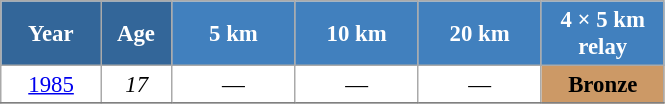<table class="wikitable" style="font-size:95%; text-align:center; border:grey solid 1px; border-collapse:collapse; background:#ffffff;">
<tr>
<th style="background-color:#369; color:white; width:60px;"> Year </th>
<th style="background-color:#369; color:white; width:40px;"> Age </th>
<th style="background-color:#4180be; color:white; width:75px;"> 5 km </th>
<th style="background-color:#4180be; color:white; width:75px;"> 10 km </th>
<th style="background-color:#4180be; color:white; width:75px;"> 20 km </th>
<th style="background-color:#4180be; color:white; width:75px;"> 4 × 5 km <br> relay </th>
</tr>
<tr>
<td><a href='#'>1985</a></td>
<td><em>17</em></td>
<td>—</td>
<td>—</td>
<td>—</td>
<td bgcolor="cc9966"><strong>Bronze</strong></td>
</tr>
<tr>
</tr>
</table>
